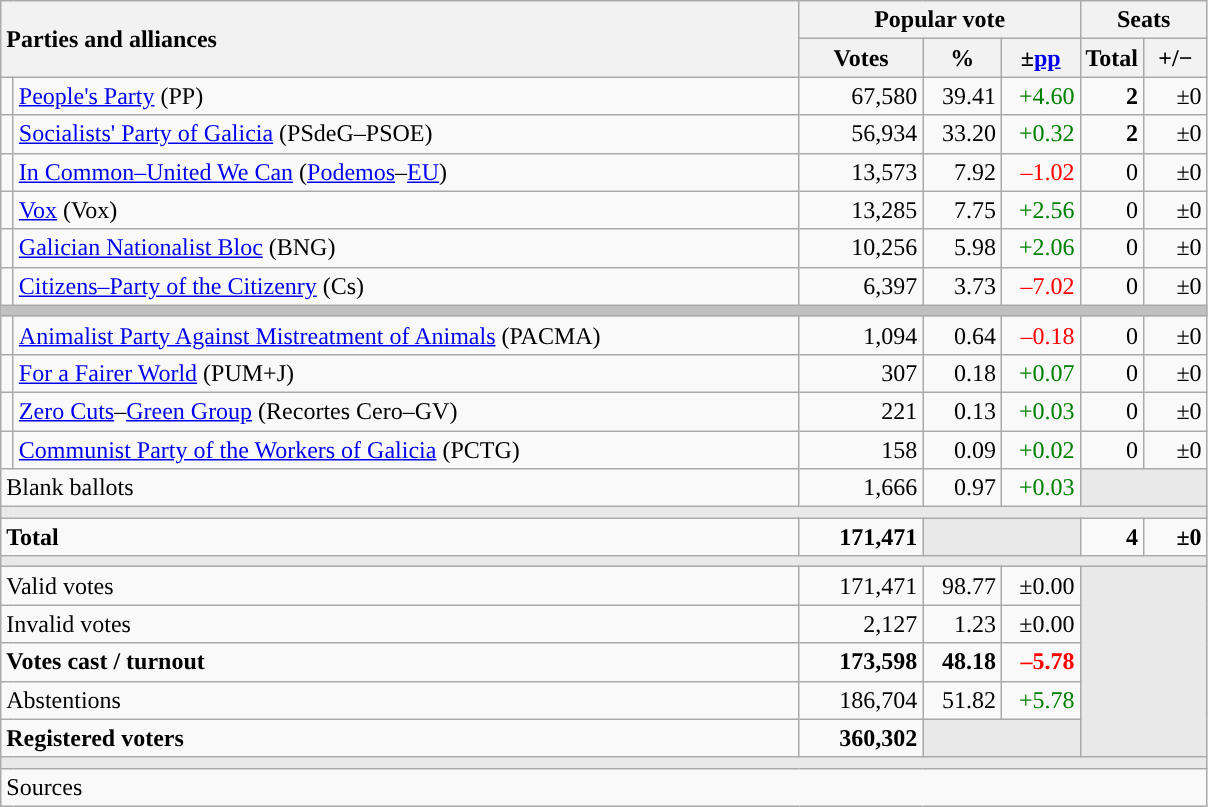<table class="wikitable" style="text-align:right;">
<tr>
<th style="text-align:left;" rowspan="2" colspan="2" width="525">Parties and alliances</th>
<th colspan="3">Popular vote</th>
<th colspan="2">Seats</th>
</tr>
<tr>
<th width="75">Votes</th>
<th width="45">%</th>
<th width="45">±<a href='#'>pp</a></th>
<th width="35">Total</th>
<th width="35">+/−</th>
</tr>
<tr>
<td width="1" style="color:inherit;background:"></td>
<td align="left"><a href='#'>People's Party</a> (PP)</td>
<td>67,580</td>
<td>39.41</td>
<td style="color:green;">+4.60</td>
<td><strong>2</strong></td>
<td>±0</td>
</tr>
<tr>
<td style="color:inherit;background:"></td>
<td align="left"><a href='#'>Socialists' Party of Galicia</a> (PSdeG–PSOE)</td>
<td>56,934</td>
<td>33.20</td>
<td style="color:green;">+0.32</td>
<td><strong>2</strong></td>
<td>±0</td>
</tr>
<tr>
<td style="color:inherit;background:"></td>
<td align="left"><a href='#'>In Common–United We Can</a> (<a href='#'>Podemos</a>–<a href='#'>EU</a>)</td>
<td>13,573</td>
<td>7.92</td>
<td style="color:red;">–1.02</td>
<td>0</td>
<td>±0</td>
</tr>
<tr>
<td style="color:inherit;background:"></td>
<td align="left"><a href='#'>Vox</a> (Vox)</td>
<td>13,285</td>
<td>7.75</td>
<td style="color:green;">+2.56</td>
<td>0</td>
<td>±0</td>
</tr>
<tr>
<td style="color:inherit;background:"></td>
<td align="left"><a href='#'>Galician Nationalist Bloc</a> (BNG)</td>
<td>10,256</td>
<td>5.98</td>
<td style="color:green;">+2.06</td>
<td>0</td>
<td>±0</td>
</tr>
<tr>
<td style="color:inherit;background:"></td>
<td align="left"><a href='#'>Citizens–Party of the Citizenry</a> (Cs)</td>
<td>6,397</td>
<td>3.73</td>
<td style="color:red;">–7.02</td>
<td>0</td>
<td>±0</td>
</tr>
<tr>
<td colspan="7" bgcolor="#C0C0C0"></td>
</tr>
<tr>
<td style="color:inherit;background:"></td>
<td align="left"><a href='#'>Animalist Party Against Mistreatment of Animals</a> (PACMA)</td>
<td>1,094</td>
<td>0.64</td>
<td style="color:red;">–0.18</td>
<td>0</td>
<td>±0</td>
</tr>
<tr>
<td style="color:inherit;background:"></td>
<td align="left"><a href='#'>For a Fairer World</a> (PUM+J)</td>
<td>307</td>
<td>0.18</td>
<td style="color:green;">+0.07</td>
<td>0</td>
<td>±0</td>
</tr>
<tr>
<td style="color:inherit;background:"></td>
<td align="left"><a href='#'>Zero Cuts</a>–<a href='#'>Green Group</a> (Recortes Cero–GV)</td>
<td>221</td>
<td>0.13</td>
<td style="color:green;">+0.03</td>
<td>0</td>
<td>±0</td>
</tr>
<tr>
<td style="color:inherit;background:"></td>
<td align="left"><a href='#'>Communist Party of the Workers of Galicia</a> (PCTG)</td>
<td>158</td>
<td>0.09</td>
<td style="color:green;">+0.02</td>
<td>0</td>
<td>±0</td>
</tr>
<tr>
<td align="left" colspan="2">Blank ballots</td>
<td>1,666</td>
<td>0.97</td>
<td style="color:green;">+0.03</td>
<td bgcolor="#E9E9E9" colspan="2"></td>
</tr>
<tr>
<td colspan="7" bgcolor="#E9E9E9"></td>
</tr>
<tr style="font-weight:bold;">
<td align="left" colspan="2">Total</td>
<td>171,471</td>
<td bgcolor="#E9E9E9" colspan="2"></td>
<td>4</td>
<td>±0</td>
</tr>
<tr>
<td colspan="7" bgcolor="#E9E9E9"></td>
</tr>
<tr>
<td align="left" colspan="2">Valid votes</td>
<td>171,471</td>
<td>98.77</td>
<td>±0.00</td>
<td bgcolor="#E9E9E9" colspan="2" rowspan="5"></td>
</tr>
<tr>
<td align="left" colspan="2">Invalid votes</td>
<td>2,127</td>
<td>1.23</td>
<td>±0.00</td>
</tr>
<tr style="font-weight:bold;">
<td align="left" colspan="2">Votes cast / turnout</td>
<td>173,598</td>
<td>48.18</td>
<td style="color:red;">–5.78</td>
</tr>
<tr>
<td align="left" colspan="2">Abstentions</td>
<td>186,704</td>
<td>51.82</td>
<td style="color:green;">+5.78</td>
</tr>
<tr style="font-weight:bold;">
<td align="left" colspan="2">Registered voters</td>
<td>360,302</td>
<td bgcolor="#E9E9E9" colspan="2"></td>
</tr>
<tr>
<td colspan="7" bgcolor="#E9E9E9"></td>
</tr>
<tr>
<td align="left" colspan="7">Sources</td>
</tr>
</table>
